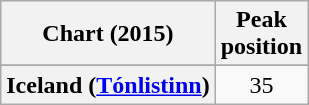<table class="wikitable sortable plainrowheaders" style="text-align:center">
<tr>
<th scope="col">Chart (2015)</th>
<th scope="col">Peak<br>position</th>
</tr>
<tr>
</tr>
<tr>
<th scope="row">Iceland (<a href='#'>Tónlistinn</a>)</th>
<td>35</td>
</tr>
</table>
